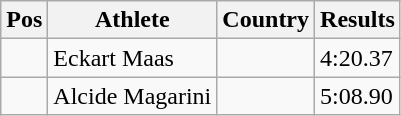<table class="wikitable">
<tr>
<th>Pos</th>
<th>Athlete</th>
<th>Country</th>
<th>Results</th>
</tr>
<tr>
<td align="center"></td>
<td>Eckart Maas</td>
<td></td>
<td>4:20.37</td>
</tr>
<tr>
<td align="center"></td>
<td>Alcide Magarini</td>
<td></td>
<td>5:08.90</td>
</tr>
</table>
